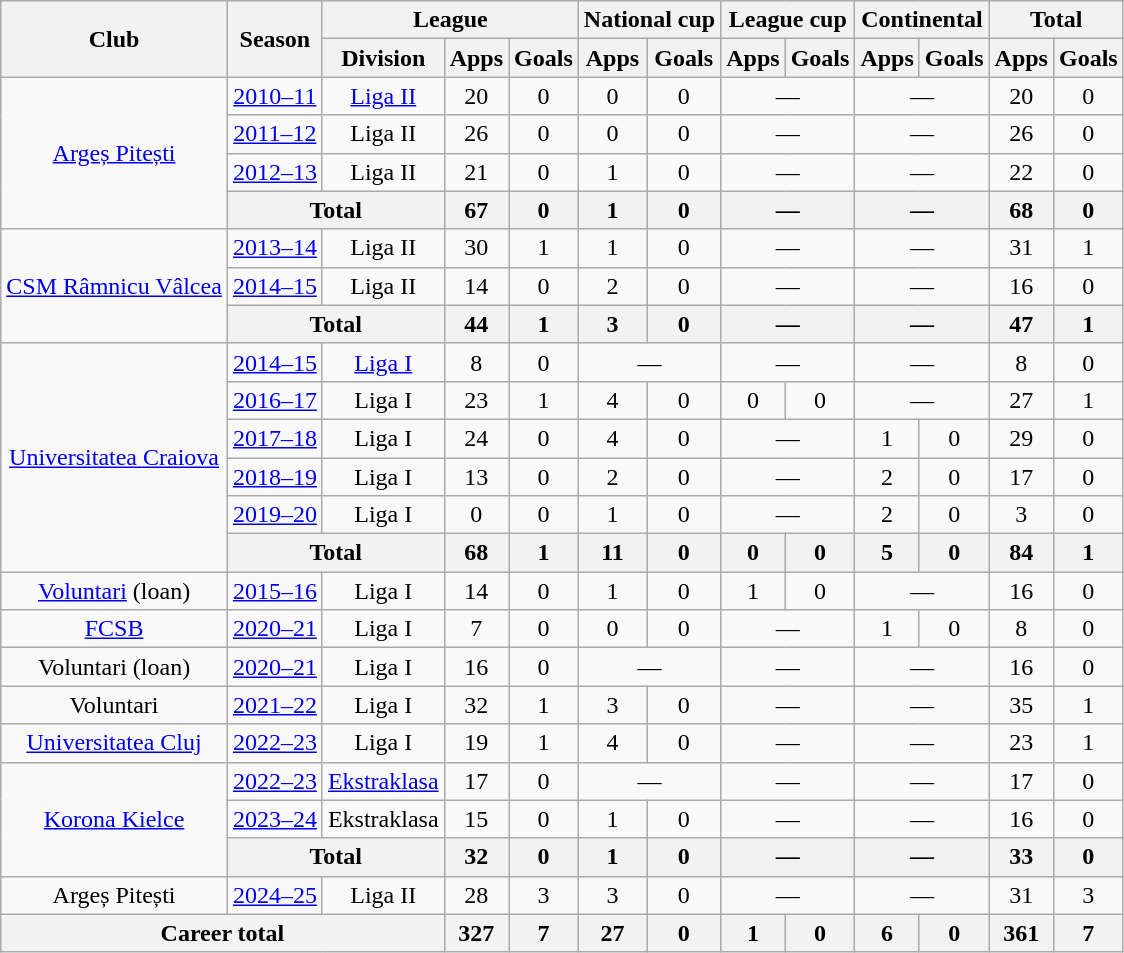<table class="wikitable" style="text-align: center;">
<tr>
<th rowspan="2">Club</th>
<th rowspan="2">Season</th>
<th colspan="3">League</th>
<th colspan="2">National cup</th>
<th colspan="2">League cup</th>
<th colspan="2">Continental</th>
<th colspan="2">Total</th>
</tr>
<tr>
<th>Division</th>
<th>Apps</th>
<th>Goals</th>
<th>Apps</th>
<th>Goals</th>
<th>Apps</th>
<th>Goals</th>
<th>Apps</th>
<th>Goals</th>
<th>Apps</th>
<th>Goals</th>
</tr>
<tr>
<td rowspan="4"><a href='#'>Argeș Pitești</a></td>
<td><a href='#'>2010–11</a></td>
<td><a href='#'>Liga II</a></td>
<td>20</td>
<td>0</td>
<td>0</td>
<td>0</td>
<td colspan="2">—</td>
<td colspan="2">—</td>
<td>20</td>
<td>0</td>
</tr>
<tr>
<td><a href='#'>2011–12</a></td>
<td>Liga II</td>
<td>26</td>
<td>0</td>
<td>0</td>
<td>0</td>
<td colspan="2">—</td>
<td colspan="2">—</td>
<td>26</td>
<td>0</td>
</tr>
<tr>
<td><a href='#'>2012–13</a></td>
<td>Liga II</td>
<td>21</td>
<td>0</td>
<td>1</td>
<td>0</td>
<td colspan="2">—</td>
<td colspan="2">—</td>
<td>22</td>
<td>0</td>
</tr>
<tr>
<th colspan="2">Total</th>
<th>67</th>
<th>0</th>
<th>1</th>
<th>0</th>
<th colspan="2">—</th>
<th colspan="2">—</th>
<th>68</th>
<th>0</th>
</tr>
<tr>
<td rowspan="3"><a href='#'>CSM Râmnicu Vâlcea</a></td>
<td><a href='#'>2013–14</a></td>
<td>Liga II</td>
<td>30</td>
<td>1</td>
<td>1</td>
<td>0</td>
<td colspan="2">—</td>
<td colspan="2">—</td>
<td>31</td>
<td>1</td>
</tr>
<tr>
<td><a href='#'>2014–15</a></td>
<td>Liga II</td>
<td>14</td>
<td>0</td>
<td>2</td>
<td>0</td>
<td colspan="2">—</td>
<td colspan="2">—</td>
<td>16</td>
<td>0</td>
</tr>
<tr>
<th colspan="2">Total</th>
<th>44</th>
<th>1</th>
<th>3</th>
<th>0</th>
<th colspan="2">—</th>
<th colspan="2">—</th>
<th>47</th>
<th>1</th>
</tr>
<tr>
<td rowspan="6"><a href='#'>Universitatea Craiova</a></td>
<td><a href='#'>2014–15</a></td>
<td><a href='#'>Liga I</a></td>
<td>8</td>
<td>0</td>
<td colspan="2">—</td>
<td colspan="2">—</td>
<td colspan="2">—</td>
<td>8</td>
<td>0</td>
</tr>
<tr>
<td><a href='#'>2016–17</a></td>
<td>Liga I</td>
<td>23</td>
<td>1</td>
<td>4</td>
<td>0</td>
<td>0</td>
<td>0</td>
<td colspan="2">—</td>
<td>27</td>
<td>1</td>
</tr>
<tr>
<td><a href='#'>2017–18</a></td>
<td>Liga I</td>
<td>24</td>
<td>0</td>
<td>4</td>
<td>0</td>
<td colspan="2">—</td>
<td>1</td>
<td>0</td>
<td>29</td>
<td>0</td>
</tr>
<tr>
<td><a href='#'>2018–19</a></td>
<td>Liga I</td>
<td>13</td>
<td>0</td>
<td>2</td>
<td>0</td>
<td colspan="2">—</td>
<td>2</td>
<td>0</td>
<td>17</td>
<td>0</td>
</tr>
<tr>
<td><a href='#'>2019–20</a></td>
<td>Liga I</td>
<td>0</td>
<td>0</td>
<td>1</td>
<td>0</td>
<td colspan="2">—</td>
<td>2</td>
<td>0</td>
<td>3</td>
<td>0</td>
</tr>
<tr>
<th colspan="2">Total</th>
<th>68</th>
<th>1</th>
<th>11</th>
<th>0</th>
<th>0</th>
<th>0</th>
<th>5</th>
<th>0</th>
<th>84</th>
<th>1</th>
</tr>
<tr>
<td><a href='#'>Voluntari</a> (loan)</td>
<td><a href='#'>2015–16</a></td>
<td>Liga I</td>
<td>14</td>
<td>0</td>
<td>1</td>
<td>0</td>
<td>1</td>
<td>0</td>
<td colspan="2">—</td>
<td>16</td>
<td>0</td>
</tr>
<tr>
<td><a href='#'>FCSB</a></td>
<td><a href='#'>2020–21</a></td>
<td>Liga I</td>
<td>7</td>
<td>0</td>
<td>0</td>
<td>0</td>
<td colspan="2">—</td>
<td>1</td>
<td>0</td>
<td>8</td>
<td>0</td>
</tr>
<tr>
<td>Voluntari (loan)</td>
<td><a href='#'>2020–21</a></td>
<td>Liga I</td>
<td>16</td>
<td>0</td>
<td colspan="2">—</td>
<td colspan="2">—</td>
<td colspan="2">—</td>
<td>16</td>
<td>0</td>
</tr>
<tr>
<td rowspan="1">Voluntari</td>
<td><a href='#'>2021–22</a></td>
<td>Liga I</td>
<td>32</td>
<td>1</td>
<td>3</td>
<td>0</td>
<td colspan="2">—</td>
<td colspan="2">—</td>
<td>35</td>
<td>1</td>
</tr>
<tr>
<td><a href='#'>Universitatea Cluj</a></td>
<td><a href='#'>2022–23</a></td>
<td>Liga I</td>
<td>19</td>
<td>1</td>
<td>4</td>
<td>0</td>
<td colspan="2">—</td>
<td colspan="2">—</td>
<td>23</td>
<td>1</td>
</tr>
<tr>
<td rowspan="3"><a href='#'>Korona Kielce</a></td>
<td><a href='#'>2022–23</a></td>
<td><a href='#'>Ekstraklasa</a></td>
<td>17</td>
<td>0</td>
<td colspan="2">—</td>
<td colspan="2">—</td>
<td colspan="2">—</td>
<td>17</td>
<td>0</td>
</tr>
<tr>
<td><a href='#'>2023–24</a></td>
<td>Ekstraklasa</td>
<td>15</td>
<td>0</td>
<td>1</td>
<td>0</td>
<td colspan="2">—</td>
<td colspan="2">—</td>
<td>16</td>
<td>0</td>
</tr>
<tr>
<th colspan="2">Total</th>
<th>32</th>
<th>0</th>
<th>1</th>
<th>0</th>
<th colspan="2">—</th>
<th colspan="2">—</th>
<th>33</th>
<th>0</th>
</tr>
<tr>
<td>Argeș Pitești</td>
<td><a href='#'>2024–25</a></td>
<td>Liga II</td>
<td>28</td>
<td>3</td>
<td>3</td>
<td>0</td>
<td colspan="2">—</td>
<td colspan="2">—</td>
<td>31</td>
<td>3</td>
</tr>
<tr>
<th colspan="3">Career total</th>
<th>327</th>
<th>7</th>
<th>27</th>
<th>0</th>
<th>1</th>
<th>0</th>
<th>6</th>
<th>0</th>
<th>361</th>
<th>7</th>
</tr>
</table>
